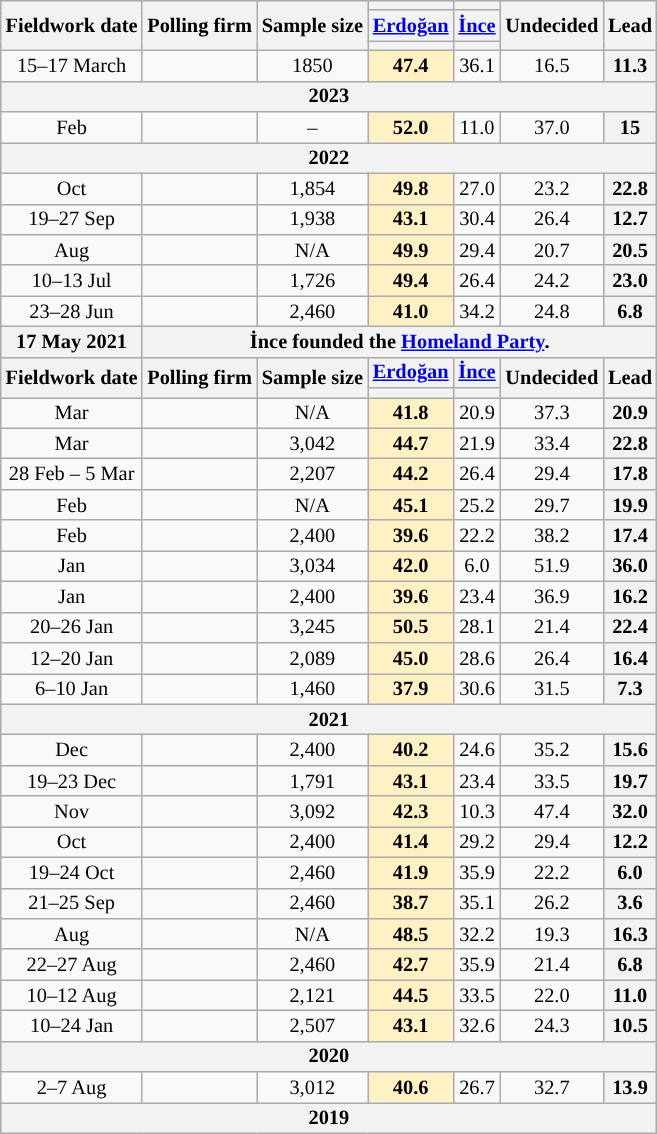<table class="wikitable mw-datatable mw-collapsible" style="text-align:center; font-size:85%; line-height:14px;">
<tr>
<th rowspan="3">Fieldwork date</th>
<th rowspan="3">Polling firm</th>
<th rowspan="3">Sample size</th>
<th></th>
<th></th>
<th rowspan="3">Undecided</th>
<th rowspan="3">Lead</th>
</tr>
<tr>
<th><a href='#'>Erdoğan</a><br></th>
<th><a href='#'>İnce</a><br></th>
</tr>
<tr>
<th style="background:"></th>
<th style="background:"></th>
</tr>
<tr>
<td>15–17 March</td>
<td></td>
<td>1850</td>
<td style="background:#FFF1C4"><strong>47.4</strong></td>
<td>36.1</td>
<td>16.5</td>
<th style="background:">11.3</th>
</tr>
<tr>
<th colspan="7">2023</th>
</tr>
<tr>
<td>Feb</td>
<td></td>
<td>–</td>
<td style="background:#FFF1C4"><strong>52.0</strong></td>
<td>11.0</td>
<td>37.0</td>
<th style="background:">15</th>
</tr>
<tr>
<th colspan="7">2022</th>
</tr>
<tr>
<td>Oct</td>
<td></td>
<td>1,854</td>
<td style="background:#FFF1C4"><strong>49.8</strong></td>
<td>27.0</td>
<td>23.2</td>
<th style="background:">22.8</th>
</tr>
<tr>
<td>19–27 Sep</td>
<td></td>
<td>1,938</td>
<td style="background:#FFF1C4"><strong>43.1</strong></td>
<td>30.4</td>
<td>26.4</td>
<th style="background:">12.7</th>
</tr>
<tr>
<td>Aug</td>
<td></td>
<td>N/A</td>
<td style="background:#FFF1C4"><strong>49.9</strong></td>
<td>29.4</td>
<td>20.7</td>
<th style="background:">20.5</th>
</tr>
<tr>
<td>10–13 Jul</td>
<td></td>
<td>1,726</td>
<td style="background:#FFF1C4"><strong>49.4</strong></td>
<td>26.4</td>
<td>24.2</td>
<th style="background:">23.0</th>
</tr>
<tr>
<td>23–28 Jun</td>
<td></td>
<td>2,460</td>
<td style="background:#FFF1C4"><strong>41.0</strong></td>
<td>34.2</td>
<td>24.8</td>
<th style="background:">6.8</th>
</tr>
<tr>
<th>17 May 2021</th>
<th colspan="6">İnce founded the <a href='#'>Homeland Party</a>.</th>
</tr>
<tr>
<th rowspan="2">Fieldwork date</th>
<th rowspan="2">Polling firm</th>
<th rowspan="2">Sample size</th>
<th><a href='#'>Erdoğan</a><br></th>
<th><a href='#'>İnce</a><br></th>
<th rowspan="2">Undecided</th>
<th rowspan="2">Lead</th>
</tr>
<tr>
<th style="background:"></th>
<th style="background:"></th>
</tr>
<tr>
<td>Mar</td>
<td></td>
<td>N/A</td>
<td style="background:#FFF1C4"><strong>41.8</strong></td>
<td>20.9</td>
<td>37.3</td>
<th style="background:">20.9</th>
</tr>
<tr>
<td>Mar</td>
<td></td>
<td>3,042</td>
<td style="background:#FFF1C4"><strong>44.7</strong></td>
<td>21.9</td>
<td>33.4</td>
<th style="background:">22.8</th>
</tr>
<tr>
<td>28 Feb – 5 Mar</td>
<td></td>
<td>2,207</td>
<td style="background:#FFF1C4"><strong>44.2</strong></td>
<td>26.4</td>
<td>29.4</td>
<th style="background:">17.8</th>
</tr>
<tr>
<td>Feb</td>
<td></td>
<td>N/A</td>
<td style="background:#FFF1C4"><strong>45.1</strong></td>
<td>25.2</td>
<td>29.7</td>
<th style="background:">19.9</th>
</tr>
<tr>
<td>Feb</td>
<td></td>
<td>2,400</td>
<td style="background:#FFF1C4"><strong>39.6</strong></td>
<td>22.2</td>
<td>38.2</td>
<th style="background:">17.4</th>
</tr>
<tr>
<td>Jan</td>
<td></td>
<td>3,034</td>
<td style="background:#FFF1C4"><strong>42.0</strong></td>
<td>6.0</td>
<td>51.9</td>
<th style="background:">36.0</th>
</tr>
<tr>
<td>Jan</td>
<td></td>
<td>2,400</td>
<td style="background:#FFF1C4"><strong>39.6</strong></td>
<td>23.4</td>
<td>36.9</td>
<th style="background:">16.2</th>
</tr>
<tr>
<td>20–26 Jan</td>
<td></td>
<td>3,245</td>
<td style="background:#FFF1C4"><strong>50.5</strong></td>
<td>28.1</td>
<td>21.4</td>
<th style="background:">22.4</th>
</tr>
<tr>
<td>12–20 Jan</td>
<td></td>
<td>2,089</td>
<td style="background:#FFF1C4"><strong>45.0</strong></td>
<td>28.6</td>
<td>26.4</td>
<th style="background:">16.4</th>
</tr>
<tr>
<td>6–10 Jan</td>
<td></td>
<td>1,460</td>
<td style="background:#FFF1C4"><strong>37.9</strong></td>
<td>30.6</td>
<td>31.5</td>
<th style="background:">7.3</th>
</tr>
<tr>
<th colspan=7>2021</th>
</tr>
<tr>
<td>Dec</td>
<td></td>
<td>2,400</td>
<td style="background:#FFF1C4"><strong>40.2</strong></td>
<td>24.6</td>
<td>35.2</td>
<th style="background:">15.6</th>
</tr>
<tr>
<td>19–23 Dec</td>
<td></td>
<td>1,791</td>
<td style="background:#FFF1C4"><strong>43.1</strong></td>
<td>23.4</td>
<td>33.5</td>
<th style="background:">19.7</th>
</tr>
<tr>
<td>Nov</td>
<td></td>
<td>3,092</td>
<td style="background:#FFF1C4"><strong>42.3</strong></td>
<td>10.3</td>
<td>47.4</td>
<th style="background:">32.0</th>
</tr>
<tr>
<td>Oct</td>
<td></td>
<td>2,400</td>
<td style="background:#FFF1C4"><strong>41.4</strong></td>
<td>29.2</td>
<td>29.4</td>
<th style="background:">12.2</th>
</tr>
<tr>
<td>19–24 Oct</td>
<td></td>
<td>2,460</td>
<td style="background:#FFF1C4"><strong>41.9</strong></td>
<td>35.9</td>
<td>22.2</td>
<th style="background:">6.0</th>
</tr>
<tr>
<td>21–25 Sep</td>
<td></td>
<td>2,460</td>
<td style="background:#FFF1C4"><strong>38.7</strong></td>
<td>35.1</td>
<td>26.2</td>
<th style="background:">3.6</th>
</tr>
<tr>
<td>Aug</td>
<td></td>
<td>N/A</td>
<td style="background:#FFF1C4"><strong>48.5</strong></td>
<td>32.2</td>
<td>19.3</td>
<th style="background:">16.3</th>
</tr>
<tr>
<td>22–27 Aug</td>
<td></td>
<td>2,460</td>
<td style="background:#FFF1C4"><strong>42.7</strong></td>
<td>35.9</td>
<td>21.4</td>
<th style="background:">6.8</th>
</tr>
<tr>
<td>10–12 Aug</td>
<td></td>
<td>2,121</td>
<td style="background:#FFF1C4"><strong>44.5</strong></td>
<td>33.5</td>
<td>22.0</td>
<th style="background:">11.0</th>
</tr>
<tr>
<td>10–24 Jan</td>
<td></td>
<td>2,507</td>
<td style="background:#FFF1C4"><strong>43.1</strong></td>
<td>32.6</td>
<td>24.3</td>
<th style="background:">10.5</th>
</tr>
<tr>
<th colspan=7>2020</th>
</tr>
<tr>
<td>2–7 Aug</td>
<td></td>
<td>3,012</td>
<td style="background:#FFF1C4"><strong>40.6</strong></td>
<td>26.7</td>
<td>32.7</td>
<th style="background:">13.9</th>
</tr>
<tr>
<th colspan=7>2019</th>
</tr>
</table>
